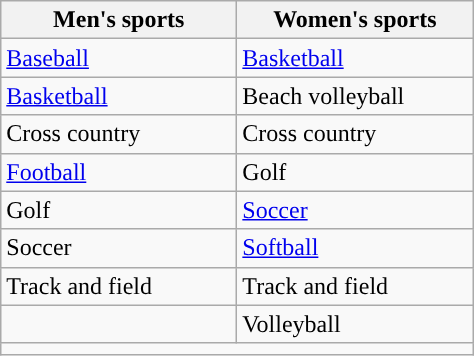<table class="wikitable"; style= "text-align: ">
<tr>
<th width=150px>Men's sports</th>
<th width=150px>Women's sports</th>
</tr>
<tr>
<td><a href='#'>Baseball</a></td>
<td><a href='#'>Basketball</a></td>
</tr>
<tr>
<td><a href='#'>Basketball</a></td>
<td>Beach volleyball</td>
</tr>
<tr>
<td>Cross country</td>
<td>Cross country</td>
</tr>
<tr>
<td><a href='#'>Football</a></td>
<td>Golf</td>
</tr>
<tr>
<td>Golf</td>
<td><a href='#'>Soccer</a></td>
</tr>
<tr>
<td>Soccer</td>
<td><a href='#'>Softball</a></td>
</tr>
<tr>
<td>Track and field</td>
<td>Track and field</td>
</tr>
<tr>
<td></td>
<td>Volleyball</td>
</tr>
<tr>
<td colspan="2"></td>
</tr>
</table>
